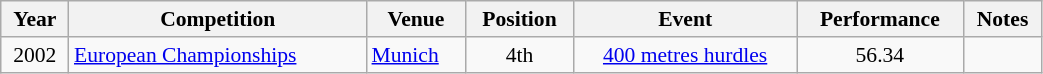<table class="wikitable" width=55% style="font-size:90%; text-align:center;">
<tr>
<th>Year</th>
<th>Competition</th>
<th>Venue</th>
<th>Position</th>
<th>Event</th>
<th>Performance</th>
<th>Notes</th>
</tr>
<tr>
<td>2002</td>
<td align=left><a href='#'>European Championships</a></td>
<td align=left> <a href='#'>Munich</a></td>
<td>4th</td>
<td><a href='#'>400 metres hurdles</a></td>
<td>56.34</td>
<td></td>
</tr>
</table>
